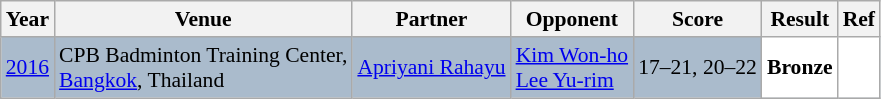<table class="sortable wikitable" style="font-size: 90%;">
<tr>
<th>Year</th>
<th>Venue</th>
<th>Partner</th>
<th>Opponent</th>
<th>Score</th>
<th>Result</th>
<th>Ref</th>
</tr>
<tr style="background:#AABBCC">
<td align="center"><a href='#'>2016</a></td>
<td align="left">CPB Badminton Training Center,<br><a href='#'>Bangkok</a>, Thailand</td>
<td align="left"> <a href='#'>Apriyani Rahayu</a></td>
<td align="left"> <a href='#'>Kim Won-ho</a><br> <a href='#'>Lee Yu-rim</a></td>
<td align="left">17–21, 20–22</td>
<td style="text-align:left; background:white"> <strong>Bronze</strong></td>
<td style="text-align:center; background:white"></td>
</tr>
</table>
